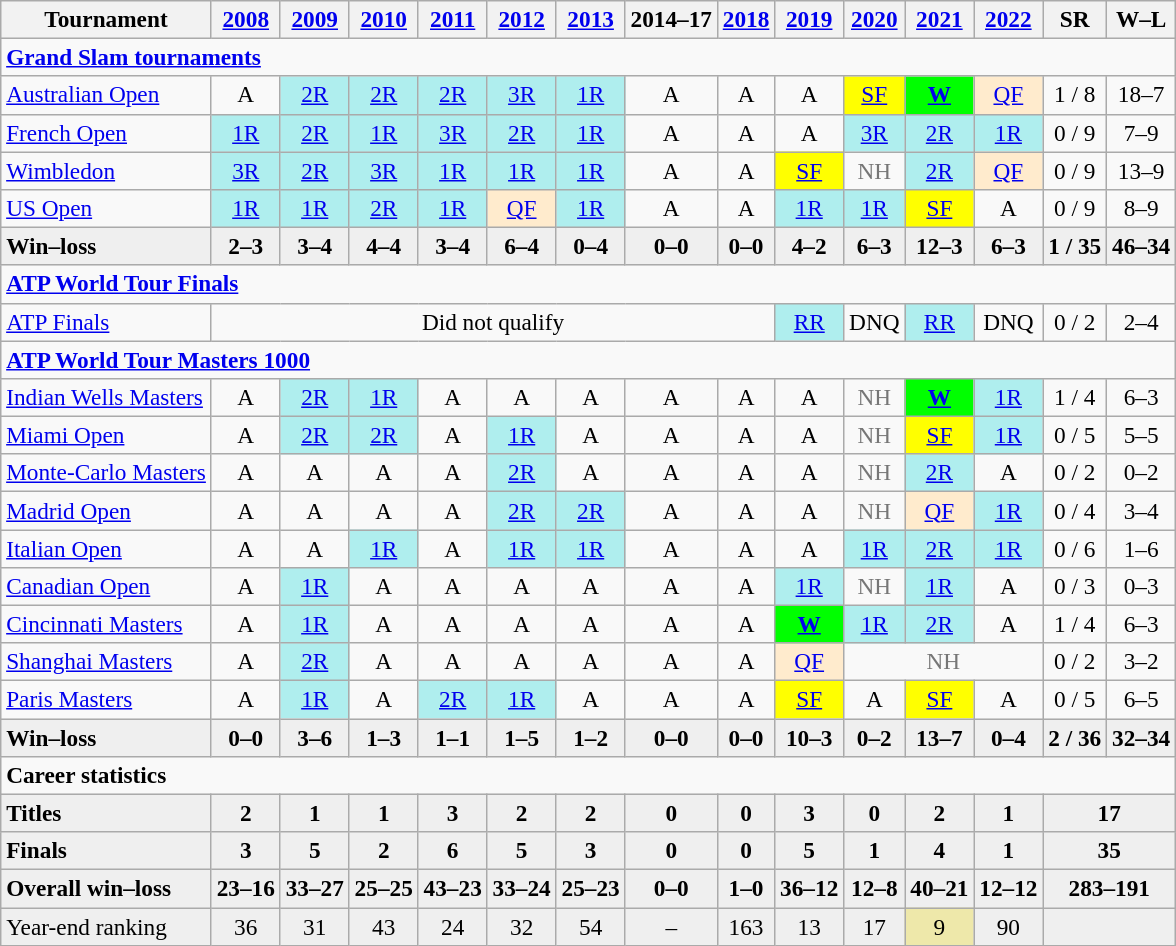<table class=wikitable style=text-align:center;font-size:97%>
<tr>
<th>Tournament</th>
<th><a href='#'>2008</a></th>
<th><a href='#'>2009</a></th>
<th><a href='#'>2010</a></th>
<th><a href='#'>2011</a></th>
<th><a href='#'>2012</a></th>
<th><a href='#'>2013</a></th>
<th>2014–17</th>
<th><a href='#'>2018</a></th>
<th><a href='#'>2019</a></th>
<th><a href='#'>2020</a></th>
<th><a href='#'>2021</a></th>
<th><a href='#'>2022</a></th>
<th>SR</th>
<th>W–L</th>
</tr>
<tr>
<td colspan="15" style="text-align:left"><strong><a href='#'>Grand Slam tournaments</a></strong></td>
</tr>
<tr>
<td align=left><a href='#'>Australian Open</a></td>
<td>A</td>
<td bgcolor=afeeee><a href='#'>2R</a></td>
<td bgcolor=afeeee><a href='#'>2R</a></td>
<td bgcolor=afeeee><a href='#'>2R</a></td>
<td bgcolor=afeeee><a href='#'>3R</a></td>
<td bgcolor=afeeee><a href='#'>1R</a></td>
<td>A</td>
<td>A</td>
<td>A</td>
<td bgcolor=yellow><a href='#'>SF</a></td>
<td bgcolor=lime><strong><a href='#'>W</a></strong></td>
<td bgcolor=ffebcd><a href='#'>QF</a></td>
<td>1 / 8</td>
<td>18–7</td>
</tr>
<tr>
<td align=left><a href='#'>French Open</a></td>
<td bgcolor=afeeee><a href='#'>1R</a></td>
<td bgcolor=afeeee><a href='#'>2R</a></td>
<td bgcolor=afeeee><a href='#'>1R</a></td>
<td bgcolor=afeeee><a href='#'>3R</a></td>
<td bgcolor=afeeee><a href='#'>2R</a></td>
<td bgcolor=afeeee><a href='#'>1R</a></td>
<td>A</td>
<td>A</td>
<td>A</td>
<td bgcolor=afeeee><a href='#'>3R</a></td>
<td bgcolor=afeeee><a href='#'>2R</a></td>
<td bgcolor=afeeee><a href='#'>1R</a></td>
<td>0 / 9</td>
<td>7–9</td>
</tr>
<tr>
<td align=left><a href='#'>Wimbledon</a></td>
<td bgcolor=afeeee><a href='#'>3R</a></td>
<td bgcolor=afeeee><a href='#'>2R</a></td>
<td bgcolor=afeeee><a href='#'>3R</a></td>
<td bgcolor=afeeee><a href='#'>1R</a></td>
<td bgcolor=afeeee><a href='#'>1R</a></td>
<td bgcolor=afeeee><a href='#'>1R</a></td>
<td>A</td>
<td>A</td>
<td bgcolor=yellow><a href='#'>SF</a></td>
<td style=color:#767676>NH</td>
<td bgcolor=afeeee><a href='#'>2R</a></td>
<td bgcolor=ffebcd><a href='#'>QF</a></td>
<td>0 / 9</td>
<td>13–9</td>
</tr>
<tr>
<td align=left><a href='#'>US Open</a></td>
<td bgcolor=afeeee><a href='#'>1R</a></td>
<td bgcolor=afeeee><a href='#'>1R</a></td>
<td bgcolor=afeeee><a href='#'>2R</a></td>
<td bgcolor=afeeee><a href='#'>1R</a></td>
<td bgcolor=ffebcd><a href='#'>QF</a></td>
<td bgcolor=afeeee><a href='#'>1R</a></td>
<td>A</td>
<td>A</td>
<td bgcolor=afeeee><a href='#'>1R</a></td>
<td bgcolor=afeeee><a href='#'>1R</a></td>
<td bgcolor=yellow><a href='#'>SF</a></td>
<td>A</td>
<td>0 / 9</td>
<td>8–9</td>
</tr>
<tr style=font-weight:bold;background:#efefef>
<td style=text-align:left>Win–loss</td>
<td>2–3</td>
<td>3–4</td>
<td>4–4</td>
<td>3–4</td>
<td>6–4</td>
<td>0–4</td>
<td>0–0</td>
<td>0–0</td>
<td>4–2</td>
<td>6–3</td>
<td>12–3</td>
<td>6–3</td>
<td>1 / 35</td>
<td>46–34</td>
</tr>
<tr>
<td colspan="15" style="text-align:left"><strong><a href='#'>ATP World Tour Finals</a></strong></td>
</tr>
<tr>
<td align=left><a href='#'>ATP Finals</a></td>
<td colspan=8>Did not qualify</td>
<td bgcolor=afeeee><a href='#'>RR</a></td>
<td>DNQ</td>
<td bgcolor=afeeee><a href='#'>RR</a></td>
<td>DNQ</td>
<td>0 / 2</td>
<td>2–4</td>
</tr>
<tr>
<td colspan="15" align="left"><strong><a href='#'>ATP World Tour Masters 1000</a></strong></td>
</tr>
<tr>
<td align=left><a href='#'>Indian Wells Masters</a></td>
<td>A</td>
<td bgcolor=afeeee><a href='#'>2R</a></td>
<td bgcolor=afeeee><a href='#'>1R</a></td>
<td>A</td>
<td>A</td>
<td>A</td>
<td>A</td>
<td>A</td>
<td>A</td>
<td style="color:#767676">NH</td>
<td bgcolor=lime><a href='#'><strong>W</strong></a></td>
<td bgcolor=afeeee><a href='#'>1R</a></td>
<td>1 / 4</td>
<td>6–3</td>
</tr>
<tr>
<td align=left><a href='#'>Miami Open</a></td>
<td>A</td>
<td bgcolor=afeeee><a href='#'>2R</a></td>
<td bgcolor=afeeee><a href='#'>2R</a></td>
<td>A</td>
<td bgcolor=afeeee><a href='#'>1R</a></td>
<td>A</td>
<td>A</td>
<td>A</td>
<td>A</td>
<td style=color:#767676>NH</td>
<td bgcolor=yellow><a href='#'>SF</a></td>
<td bgcolor= afeeee><a href='#'>1R</a></td>
<td>0 / 5</td>
<td>5–5</td>
</tr>
<tr>
<td align=left><a href='#'>Monte-Carlo Masters</a></td>
<td>A</td>
<td>A</td>
<td>A</td>
<td>A</td>
<td bgcolor=afeeee><a href='#'>2R</a></td>
<td>A</td>
<td>A</td>
<td>A</td>
<td>A</td>
<td style=color:#767676>NH</td>
<td bgcolor=afeeee><a href='#'>2R</a></td>
<td>A</td>
<td>0 / 2</td>
<td>0–2</td>
</tr>
<tr>
<td align=left><a href='#'>Madrid Open</a></td>
<td>A</td>
<td>A</td>
<td>A</td>
<td>A</td>
<td bgcolor=afeeee><a href='#'>2R</a></td>
<td bgcolor=afeeee><a href='#'>2R</a></td>
<td>A</td>
<td>A</td>
<td>A</td>
<td style=color:#767676>NH</td>
<td bgcolor=ffebcd><a href='#'>QF</a></td>
<td bgcolor=afeeee><a href='#'>1R</a></td>
<td>0 / 4</td>
<td>3–4</td>
</tr>
<tr>
<td align=left><a href='#'>Italian Open</a></td>
<td>A</td>
<td>A</td>
<td bgcolor=afeeee><a href='#'>1R</a></td>
<td>A</td>
<td bgcolor=afeeee><a href='#'>1R</a></td>
<td bgcolor=afeeee><a href='#'>1R</a></td>
<td>A</td>
<td>A</td>
<td>A</td>
<td bgcolor=afeeee><a href='#'>1R</a></td>
<td bgcolor=afeeee><a href='#'>2R</a></td>
<td bgcolor=afeeee><a href='#'>1R</a></td>
<td>0 / 6</td>
<td>1–6</td>
</tr>
<tr>
<td align=left><a href='#'>Canadian Open</a></td>
<td>A</td>
<td bgcolor=afeeee><a href='#'>1R</a></td>
<td>A</td>
<td>A</td>
<td>A</td>
<td>A</td>
<td>A</td>
<td>A</td>
<td bgcolor=afeeee><a href='#'>1R</a></td>
<td style=color:#767676>NH</td>
<td bgcolor=afeeee><a href='#'>1R</a></td>
<td>A</td>
<td>0 / 3</td>
<td>0–3</td>
</tr>
<tr>
<td align=left><a href='#'>Cincinnati Masters</a></td>
<td>A</td>
<td bgcolor=afeeee><a href='#'>1R</a></td>
<td>A</td>
<td>A</td>
<td>A</td>
<td>A</td>
<td>A</td>
<td>A</td>
<td bgcolor=lime><a href='#'><strong>W</strong></a></td>
<td bgcolor=afeeee><a href='#'>1R</a></td>
<td bgcolor=afeeee><a href='#'>2R</a></td>
<td>A</td>
<td>1 / 4</td>
<td>6–3</td>
</tr>
<tr>
<td align=left><a href='#'>Shanghai Masters</a></td>
<td>A</td>
<td bgcolor=afeeee><a href='#'>2R</a></td>
<td>A</td>
<td>A</td>
<td>A</td>
<td>A</td>
<td>A</td>
<td>A</td>
<td bgcolor=ffebcd><a href='#'>QF</a></td>
<td colspan="3" style="color:#767676">NH</td>
<td>0 / 2</td>
<td>3–2</td>
</tr>
<tr>
<td align=left><a href='#'>Paris Masters</a></td>
<td>A</td>
<td bgcolor=afeeee><a href='#'>1R</a></td>
<td>A</td>
<td bgcolor=afeeee><a href='#'>2R</a></td>
<td bgcolor=afeeee><a href='#'>1R</a></td>
<td>A</td>
<td>A</td>
<td>A</td>
<td bgcolor=yellow><a href='#'>SF</a></td>
<td>A</td>
<td bgcolor=yellow><a href='#'>SF</a></td>
<td>A</td>
<td>0 / 5</td>
<td>6–5</td>
</tr>
<tr style=font-weight:bold;background:#efefef>
<td style=text-align:left>Win–loss</td>
<td>0–0</td>
<td>3–6</td>
<td>1–3</td>
<td>1–1</td>
<td>1–5</td>
<td>1–2</td>
<td>0–0</td>
<td>0–0</td>
<td>10–3</td>
<td>0–2</td>
<td>13–7</td>
<td>0–4</td>
<td>2 / 36</td>
<td>32–34</td>
</tr>
<tr>
<td colspan="15" style="text-align:left"><strong>Career statistics</strong></td>
</tr>
<tr style=font-weight:bold;background:#efefef>
<td style=text-align:left>Titles</td>
<td>2</td>
<td>1</td>
<td>1</td>
<td>3</td>
<td>2</td>
<td>2</td>
<td>0</td>
<td>0</td>
<td>3</td>
<td>0</td>
<td>2</td>
<td>1</td>
<td colspan="2">17</td>
</tr>
<tr style=font-weight:bold;background:#efefef>
<td style=text-align:left>Finals</td>
<td>3</td>
<td>5</td>
<td>2</td>
<td>6</td>
<td>5</td>
<td>3</td>
<td>0</td>
<td>0</td>
<td>5</td>
<td>1</td>
<td>4</td>
<td>1</td>
<td colspan="2">35</td>
</tr>
<tr style=font-weight:bold;background:#efefef>
<td style=text-align:left>Overall win–loss</td>
<td>23–16</td>
<td>33–27</td>
<td>25–25</td>
<td>43–23</td>
<td>33–24</td>
<td>25–23</td>
<td>0–0</td>
<td>1–0</td>
<td>36–12</td>
<td>12–8</td>
<td>40–21</td>
<td>12–12</td>
<td colspan="2">283–191</td>
</tr>
<tr style=background:#efefef>
<td align=left>Year-end ranking</td>
<td>36</td>
<td>31</td>
<td>43</td>
<td>24</td>
<td>32</td>
<td>54</td>
<td>–</td>
<td>163</td>
<td>13</td>
<td>17</td>
<td bgcolor=eee8aa>9</td>
<td>90</td>
<td colspan="2"><strong></strong></td>
</tr>
</table>
